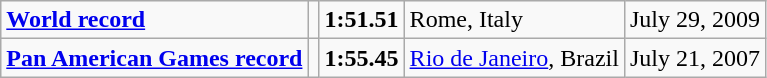<table class="wikitable">
<tr>
<td><strong><a href='#'>World record</a></strong></td>
<td></td>
<td><strong>1:51.51</strong></td>
<td>Rome, Italy</td>
<td>July 29, 2009</td>
</tr>
<tr>
<td><strong><a href='#'>Pan American Games record</a></strong></td>
<td></td>
<td><strong>1:55.45</strong></td>
<td><a href='#'>Rio de Janeiro</a>, Brazil</td>
<td>July 21, 2007</td>
</tr>
</table>
